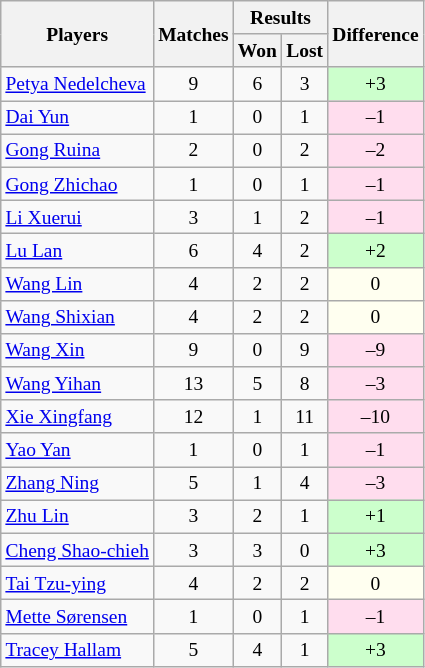<table class=wikitable style="text-align:center; font-size:small">
<tr>
<th rowspan="2">Players</th>
<th rowspan="2">Matches</th>
<th colspan="2">Results</th>
<th rowspan="2">Difference</th>
</tr>
<tr>
<th>Won</th>
<th>Lost</th>
</tr>
<tr>
<td align="left"> <a href='#'>Petya Nedelcheva</a></td>
<td>9</td>
<td>6</td>
<td>3</td>
<td bgcolor="#ccffcc">+3</td>
</tr>
<tr>
<td align="left"> <a href='#'>Dai Yun</a></td>
<td>1</td>
<td>0</td>
<td>1</td>
<td bgcolor="#ffddee">–1</td>
</tr>
<tr>
<td align="left"> <a href='#'>Gong Ruina</a></td>
<td>2</td>
<td>0</td>
<td>2</td>
<td bgcolor="#ffddee">–2</td>
</tr>
<tr>
<td align="left"> <a href='#'>Gong Zhichao</a></td>
<td>1</td>
<td>0</td>
<td>1</td>
<td bgcolor="#ffddee">–1</td>
</tr>
<tr>
<td align="left"> <a href='#'>Li Xuerui</a></td>
<td>3</td>
<td>1</td>
<td>2</td>
<td bgcolor="#ffddee">–1</td>
</tr>
<tr>
<td align="left"> <a href='#'>Lu Lan</a></td>
<td>6</td>
<td>4</td>
<td>2</td>
<td bgcolor="#ccffcc">+2</td>
</tr>
<tr>
<td align="left"> <a href='#'>Wang Lin</a></td>
<td>4</td>
<td>2</td>
<td>2</td>
<td bgcolor="#fffff0">0</td>
</tr>
<tr>
<td align="left"> <a href='#'>Wang Shixian</a></td>
<td>4</td>
<td>2</td>
<td>2</td>
<td bgcolor="#fffff0">0</td>
</tr>
<tr>
<td align="left"> <a href='#'>Wang Xin</a></td>
<td>9</td>
<td>0</td>
<td>9</td>
<td bgcolor="#ffddee">–9</td>
</tr>
<tr>
<td align="left"> <a href='#'>Wang Yihan</a></td>
<td>13</td>
<td>5</td>
<td>8</td>
<td bgcolor="#ffddee">–3</td>
</tr>
<tr>
<td align="left"> <a href='#'>Xie Xingfang</a></td>
<td>12</td>
<td>1</td>
<td>11</td>
<td bgcolor="#ffddee">–10</td>
</tr>
<tr>
<td align="left"> <a href='#'>Yao Yan</a></td>
<td>1</td>
<td>0</td>
<td>1</td>
<td bgcolor="#ffddee">–1</td>
</tr>
<tr>
<td align="left"> <a href='#'>Zhang Ning</a></td>
<td>5</td>
<td>1</td>
<td>4</td>
<td bgcolor="#ffddee">–3</td>
</tr>
<tr>
<td align="left"> <a href='#'>Zhu Lin</a></td>
<td>3</td>
<td>2</td>
<td>1</td>
<td bgcolor="#ccffcc">+1</td>
</tr>
<tr>
<td align="left"> <a href='#'>Cheng Shao-chieh</a></td>
<td>3</td>
<td>3</td>
<td>0</td>
<td bgcolor="#ccffcc">+3</td>
</tr>
<tr>
<td align="left"> <a href='#'>Tai Tzu-ying</a></td>
<td>4</td>
<td>2</td>
<td>2</td>
<td bgcolor="#fffff0">0</td>
</tr>
<tr>
<td align="left"> <a href='#'>Mette Sørensen</a></td>
<td>1</td>
<td>0</td>
<td>1</td>
<td bgcolor="#ffddee">–1</td>
</tr>
<tr>
<td align="left"> <a href='#'>Tracey Hallam</a></td>
<td>5</td>
<td>4</td>
<td>1</td>
<td bgcolor="#ccffcc">+3</td>
</tr>
</table>
